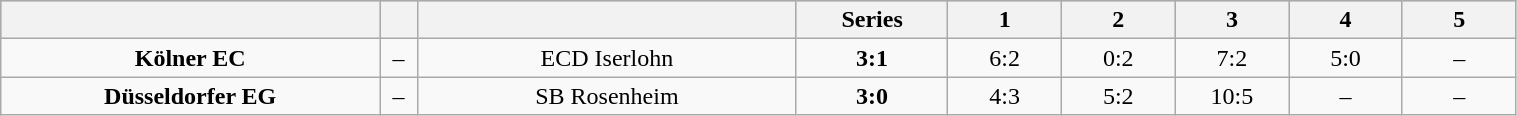<table class="wikitable" width="80%">
<tr style="background-color:#c0c0c0;">
<th style="width:25%;"></th>
<th style="width:2.5%;"></th>
<th style="width:25%;"></th>
<th style="width:10%;">Series</th>
<th style="width:7.5%;">1</th>
<th style="width:7.5%;">2</th>
<th style="width:7.5%;">3</th>
<th style="width:7.5%;">4</th>
<th style="width:7.5%;">5</th>
</tr>
<tr align="center">
<td><strong>Kölner EC</strong></td>
<td>–</td>
<td>ECD Iserlohn</td>
<td><strong>3:1</strong></td>
<td>6:2</td>
<td>0:2</td>
<td>7:2</td>
<td>5:0</td>
<td>–</td>
</tr>
<tr align="center">
<td><strong>Düsseldorfer EG</strong></td>
<td>–</td>
<td>SB Rosenheim</td>
<td><strong>3:0</strong></td>
<td>4:3</td>
<td>5:2</td>
<td>10:5</td>
<td>–</td>
<td>–</td>
</tr>
</table>
